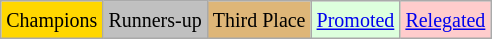<table class="wikitable">
<tr>
<td bgcolor=gold><small>Champions</small></td>
<td bgcolor=silver><small>Runners-up</small></td>
<td bgcolor=#deb678><small>Third Place</small></td>
<td bgcolor="#DDFFDD"><small><a href='#'>Promoted</a></small></td>
<td bgcolor="#FFCCCC"><small><a href='#'>Relegated</a></small></td>
</tr>
</table>
